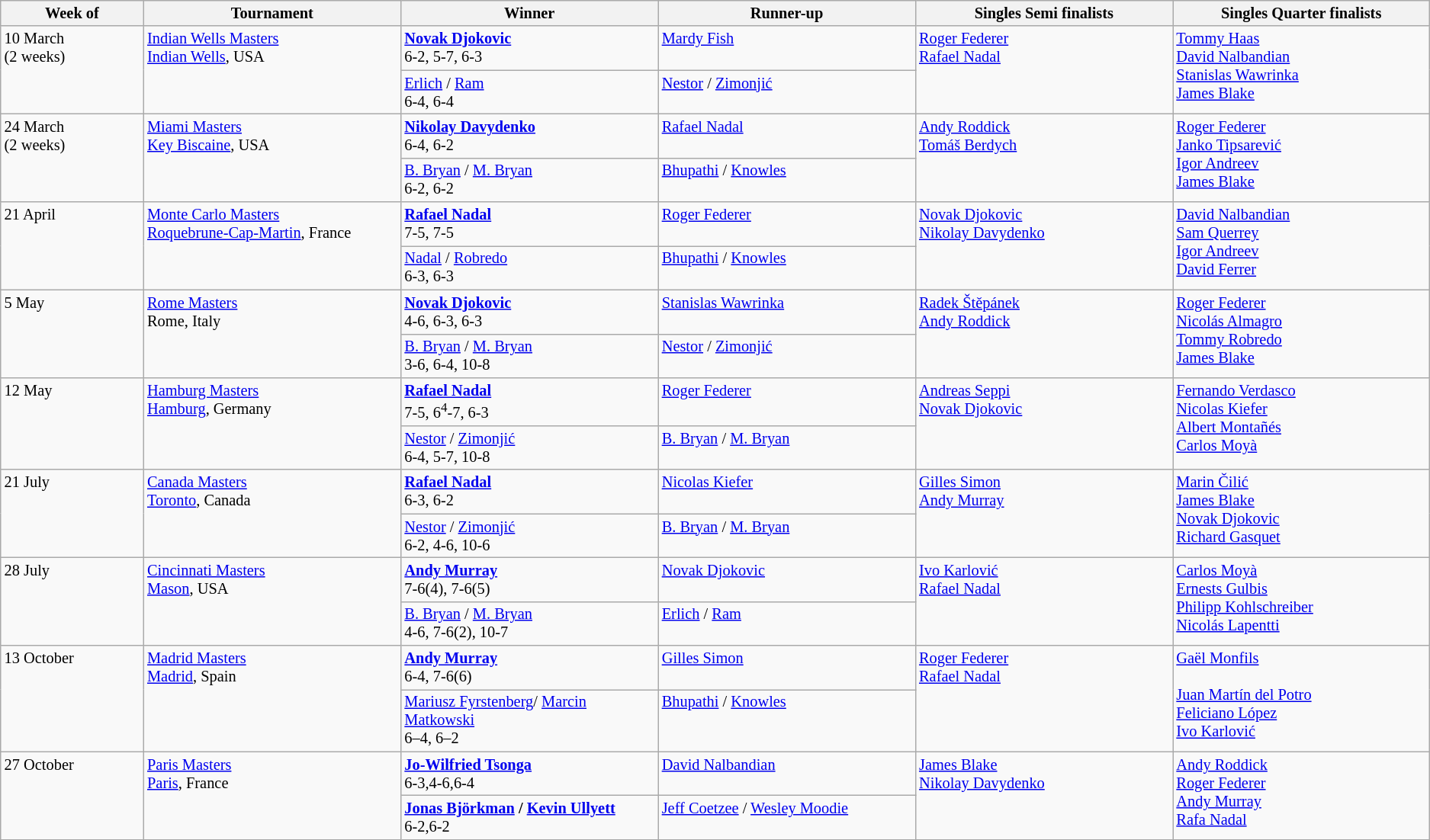<table class="wikitable" style="font-size:85%;">
<tr>
<th width="10%" align="top">Week of</th>
<th width="18%" align="top">Tournament</th>
<th width="18%" align="top">Winner</th>
<th width="18%" align="top">Runner-up</th>
<th width="18%" align="top">Singles Semi finalists</th>
<th width="18%" align="top">Singles Quarter finalists</th>
</tr>
<tr valign="top">
<td rowspan=2>10 March<br>(2 weeks)</td>
<td rowspan=2><a href='#'>Indian Wells Masters</a><br>  <a href='#'>Indian Wells</a>, USA</td>
<td> <strong><a href='#'>Novak Djokovic</a></strong><br>6-2, 5-7, 6-3</td>
<td> <a href='#'>Mardy Fish</a></td>
<td rowspan=2> <a href='#'>Roger Federer</a><br> <a href='#'>Rafael Nadal</a></td>
<td rowspan=2> <a href='#'>Tommy Haas</a><br> <a href='#'>David Nalbandian</a><br> <a href='#'>Stanislas Wawrinka</a> <br> <a href='#'>James Blake</a></td>
</tr>
<tr valign="top">
<td> <a href='#'>Erlich</a> /  <a href='#'>Ram</a><br>6-4, 6-4</td>
<td> <a href='#'>Nestor</a> /  <a href='#'>Zimonjić</a></td>
</tr>
<tr valign="top">
<td rowspan=2>24 March<br>(2 weeks)</td>
<td rowspan=2><a href='#'>Miami Masters</a><br>  <a href='#'>Key Biscaine</a>, USA</td>
<td> <strong><a href='#'>Nikolay Davydenko</a></strong><br>6-4, 6-2</td>
<td> <a href='#'>Rafael Nadal</a></td>
<td rowspan=2> <a href='#'>Andy Roddick</a><br> <a href='#'>Tomáš Berdych</a></td>
<td rowspan=2> <a href='#'>Roger Federer</a><br> <a href='#'>Janko Tipsarević</a><br> <a href='#'>Igor Andreev</a><br> <a href='#'>James Blake</a></td>
</tr>
<tr valign="top">
<td> <a href='#'>B. Bryan</a> /  <a href='#'>M. Bryan</a><br>6-2, 6-2</td>
<td> <a href='#'>Bhupathi</a> /  <a href='#'>Knowles</a></td>
</tr>
<tr valign="top">
<td rowspan=2>21 April</td>
<td rowspan=2><a href='#'>Monte Carlo Masters</a><br>  <a href='#'>Roquebrune-Cap-Martin</a>, France</td>
<td> <strong><a href='#'>Rafael Nadal</a></strong><br>7-5, 7-5</td>
<td> <a href='#'>Roger Federer</a></td>
<td rowspan=2> <a href='#'>Novak Djokovic</a><br>  <a href='#'>Nikolay Davydenko</a></td>
<td rowspan=2> <a href='#'>David Nalbandian</a><br> <a href='#'>Sam Querrey</a> <br> <a href='#'>Igor Andreev</a><br> <a href='#'>David Ferrer</a></td>
</tr>
<tr valign="top">
<td> <a href='#'>Nadal</a> /  <a href='#'>Robredo</a><br>6-3, 6-3</td>
<td> <a href='#'>Bhupathi</a> /  <a href='#'>Knowles</a></td>
</tr>
<tr valign="top">
<td rowspan=2>5 May</td>
<td rowspan=2><a href='#'>Rome Masters</a><br>  Rome, Italy</td>
<td> <strong><a href='#'>Novak Djokovic</a></strong><br>4-6, 6-3, 6-3</td>
<td> <a href='#'>Stanislas Wawrinka</a></td>
<td rowspan=2> <a href='#'>Radek Štěpánek</a><br> <a href='#'>Andy Roddick</a></td>
<td rowspan=2> <a href='#'>Roger Federer</a><br> <a href='#'>Nicolás Almagro</a><br> <a href='#'>Tommy Robredo</a><br> <a href='#'>James Blake</a></td>
</tr>
<tr valign="top">
<td> <a href='#'>B. Bryan</a> /  <a href='#'>M. Bryan</a><br>3-6, 6-4, 10-8</td>
<td> <a href='#'>Nestor</a> /  <a href='#'>Zimonjić</a></td>
</tr>
<tr valign="top">
<td rowspan=2>12 May</td>
<td rowspan=2><a href='#'>Hamburg Masters</a><br>  <a href='#'>Hamburg</a>, Germany</td>
<td> <strong><a href='#'>Rafael Nadal</a></strong><br>7-5, 6<sup>4</sup>-7, 6-3</td>
<td> <a href='#'>Roger Federer</a></td>
<td rowspan=2> <a href='#'>Andreas Seppi</a><br>  <a href='#'>Novak Djokovic</a></td>
<td rowspan=2> <a href='#'>Fernando Verdasco</a><br> <a href='#'>Nicolas Kiefer</a><br> <a href='#'>Albert Montañés</a> <br> <a href='#'>Carlos Moyà</a></td>
</tr>
<tr valign="top">
<td> <a href='#'>Nestor</a> /  <a href='#'>Zimonjić</a><br>6-4, 5-7, 10-8</td>
<td> <a href='#'>B. Bryan</a> /  <a href='#'>M. Bryan</a></td>
</tr>
<tr valign="top">
<td rowspan=2>21 July</td>
<td rowspan=2><a href='#'>Canada Masters</a><br>  <a href='#'>Toronto</a>, Canada</td>
<td> <strong><a href='#'>Rafael Nadal</a></strong><br>6-3, 6-2</td>
<td> <a href='#'>Nicolas Kiefer</a></td>
<td rowspan=2> <a href='#'>Gilles Simon</a><br>  <a href='#'>Andy Murray</a></td>
<td rowspan=2> <a href='#'>Marin Čilić</a><br> <a href='#'>James Blake</a><br> <a href='#'>Novak Djokovic</a> <br> <a href='#'>Richard Gasquet</a></td>
</tr>
<tr valign="top">
<td> <a href='#'>Nestor</a> /  <a href='#'>Zimonjić</a><br>6-2, 4-6, 10-6</td>
<td> <a href='#'>B. Bryan</a> /  <a href='#'>M. Bryan</a></td>
</tr>
<tr valign="top">
<td rowspan=2>28 July</td>
<td rowspan=2><a href='#'>Cincinnati Masters</a><br>  <a href='#'>Mason</a>, USA</td>
<td> <strong><a href='#'>Andy Murray</a></strong><br>7-6(4), 7-6(5)</td>
<td> <a href='#'>Novak Djokovic</a></td>
<td rowspan=2> <a href='#'>Ivo Karlović</a><br> <a href='#'>Rafael Nadal</a></td>
<td rowspan=2> <a href='#'>Carlos Moyà</a><br> <a href='#'>Ernests Gulbis</a><br> <a href='#'>Philipp Kohlschreiber</a><br> <a href='#'>Nicolás Lapentti</a></td>
</tr>
<tr valign="top">
<td> <a href='#'>B. Bryan</a> /  <a href='#'>M. Bryan</a><br>4-6, 7-6(2), 10-7</td>
<td> <a href='#'>Erlich</a> /  <a href='#'>Ram</a></td>
</tr>
<tr valign="top">
<td rowspan=2>13 October</td>
<td rowspan=2><a href='#'>Madrid Masters</a><br>  <a href='#'>Madrid</a>, Spain</td>
<td> <strong><a href='#'>Andy Murray</a></strong><br>6-4, 7-6(6)</td>
<td> <a href='#'>Gilles Simon</a></td>
<td rowspan=2> <a href='#'>Roger Federer</a><br> <a href='#'>Rafael Nadal</a></td>
<td rowspan=2> <a href='#'>Gaël Monfils</a><br><br> <a href='#'>Juan Martín del Potro</a><br> <a href='#'>Feliciano López</a><br> <a href='#'>Ivo Karlović</a></td>
</tr>
<tr valign="top">
<td> <a href='#'>Mariusz Fyrstenberg</a>/ <a href='#'>Marcin Matkowski</a><br>6–4, 6–2</td>
<td> <a href='#'>Bhupathi</a> /  <a href='#'>Knowles</a></td>
</tr>
<tr valign="top">
<td rowspan=2>27 October</td>
<td rowspan=2><a href='#'>Paris Masters</a><br>  <a href='#'>Paris</a>, France</td>
<td> <strong><a href='#'>Jo-Wilfried Tsonga</a></strong><br>6-3,4-6,6-4</td>
<td> <a href='#'>David Nalbandian</a></td>
<td rowspan=2><a href='#'>James Blake</a><br><a href='#'>Nikolay Davydenko</a></td>
<td rowspan=2><a href='#'>Andy Roddick</a><br><a href='#'>Roger Federer</a><br><a href='#'>Andy Murray</a><br><a href='#'>Rafa Nadal</a></td>
</tr>
<tr valign="top">
<td><strong> <a href='#'>Jonas Björkman</a> /  <a href='#'>Kevin Ullyett</a></strong><br>6-2,6-2</td>
<td> <a href='#'>Jeff Coetzee</a> /  <a href='#'>Wesley Moodie</a></td>
</tr>
</table>
